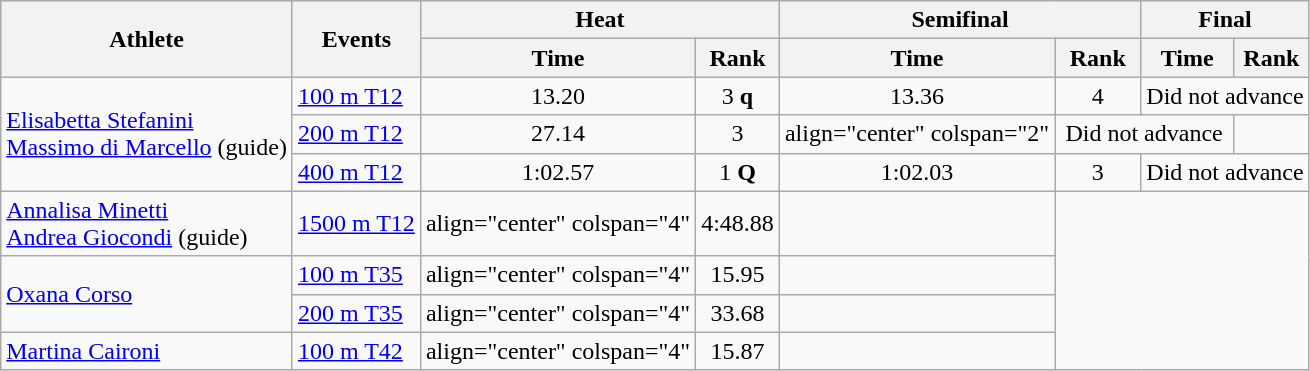<table class=wikitable>
<tr>
<th rowspan="2">Athlete</th>
<th rowspan="2">Events</th>
<th colspan="2">Heat</th>
<th colspan="2">Semifinal</th>
<th colspan="2">Final</th>
</tr>
<tr>
<th>Time</th>
<th>Rank</th>
<th>Time</th>
<th>Rank</th>
<th>Time</th>
<th>Rank</th>
</tr>
<tr>
<td rowspan=3><a href='#'>Elisabetta Stefanini</a><br><a href='#'>Massimo di Marcello</a> (guide)</td>
<td><a href='#'>100 m T12</a></td>
<td align="center">13.20</td>
<td align="center">3 <strong>q</strong></td>
<td align="center">13.36</td>
<td align="center">4</td>
<td align="center" colspan="2">Did not advance</td>
</tr>
<tr>
<td><a href='#'>200 m T12</a></td>
<td align="center">27.14</td>
<td align="center">3</td>
<td>align="center" colspan="2" </td>
<td align="center" colspan="2">Did not advance</td>
</tr>
<tr>
<td><a href='#'>400 m T12</a></td>
<td align="center">1:02.57</td>
<td align="center">1 <strong>Q</strong></td>
<td align="center" colspan=>1:02.03</td>
<td align="center" colspan=>3</td>
<td align="center" colspan="2">Did not advance</td>
</tr>
<tr>
<td><a href='#'>Annalisa Minetti</a><br><a href='#'>Andrea Giocondi</a> (guide)</td>
<td><a href='#'>1500 m T12</a></td>
<td>align="center" colspan="4" </td>
<td align="center">4:48.88 </td>
<td align="center"></td>
</tr>
<tr>
<td rowspan=2><a href='#'>Oxana Corso</a></td>
<td><a href='#'>100 m T35</a></td>
<td>align="center" colspan="4" </td>
<td align="center">15.95 </td>
<td align="center"></td>
</tr>
<tr>
<td><a href='#'>200 m T35</a></td>
<td>align="center" colspan="4" </td>
<td align="center">33.68 </td>
<td align="center"></td>
</tr>
<tr>
<td><a href='#'>Martina Caironi</a></td>
<td><a href='#'>100 m T42</a></td>
<td>align="center" colspan="4" </td>
<td align="center">15.87 </td>
<td align="center"></td>
</tr>
</table>
